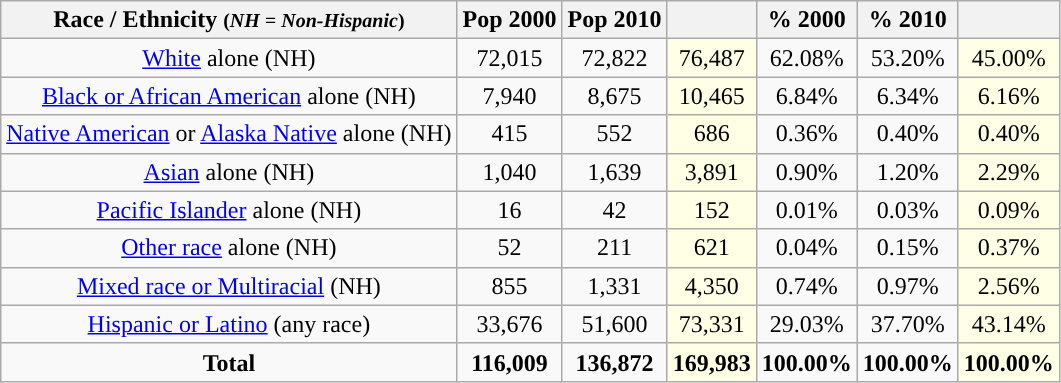<table class="wikitable" style="text-align:center;">
<tr>
<th>Race / Ethnicity <small>(<em>NH = Non-Hispanic</em>)</small></th>
<th>Pop 2000</th>
<th>Pop 2010</th>
<th></th>
<th>% 2000</th>
<th>% 2010</th>
<th></th>
</tr>
<tr>
<td><a href='#'>White</a> alone (NH)</td>
<td>72,015</td>
<td>72,822</td>
<td style='background: #ffffe6;'>76,487</td>
<td>62.08%</td>
<td>53.20%</td>
<td style='background: #ffffe6;'>45.00%</td>
</tr>
<tr>
<td><a href='#'>Black or African American</a> alone (NH)</td>
<td>7,940</td>
<td>8,675</td>
<td style='background: #ffffe6;'>10,465</td>
<td>6.84%</td>
<td>6.34%</td>
<td style='background: #ffffe6;'>6.16%</td>
</tr>
<tr>
<td><a href='#'>Native American</a> or <a href='#'>Alaska Native</a> alone (NH)</td>
<td>415</td>
<td>552</td>
<td style='background: #ffffe6;'>686</td>
<td>0.36%</td>
<td>0.40%</td>
<td style='background: #ffffe6;'>0.40%</td>
</tr>
<tr>
<td><a href='#'>Asian</a> alone (NH)</td>
<td>1,040</td>
<td>1,639</td>
<td style='background: #ffffe6;'>3,891</td>
<td>0.90%</td>
<td>1.20%</td>
<td style='background: #ffffe6;'>2.29%</td>
</tr>
<tr>
<td><a href='#'>Pacific Islander</a> alone (NH)</td>
<td>16</td>
<td>42</td>
<td style='background: #ffffe6;'>152</td>
<td>0.01%</td>
<td>0.03%</td>
<td style='background: #ffffe6;'>0.09%</td>
</tr>
<tr>
<td><a href='#'>Other race</a> alone (NH)</td>
<td>52</td>
<td>211</td>
<td style='background: #ffffe6;'>621</td>
<td>0.04%</td>
<td>0.15%</td>
<td style='background: #ffffe6;'>0.37%</td>
</tr>
<tr>
<td><a href='#'>Mixed race or Multiracial</a> (NH)</td>
<td>855</td>
<td>1,331</td>
<td style='background: #ffffe6;'>4,350</td>
<td>0.74%</td>
<td>0.97%</td>
<td style='background: #ffffe6;'>2.56%</td>
</tr>
<tr>
<td><a href='#'>Hispanic or Latino</a> (any race)</td>
<td>33,676</td>
<td>51,600</td>
<td style='background: #ffffe6;'>73,331</td>
<td>29.03%</td>
<td>37.70%</td>
<td style='background: #ffffe6;'>43.14%</td>
</tr>
<tr>
<td><strong>Total</strong></td>
<td><strong>116,009</strong></td>
<td><strong>136,872</strong></td>
<td style='background: #ffffe6;'><strong>169,983</strong></td>
<td><strong>100.00%</strong></td>
<td><strong>100.00%</strong></td>
<td style='background: #ffffe6;'><strong>100.00%</strong></td>
</tr>
</table>
